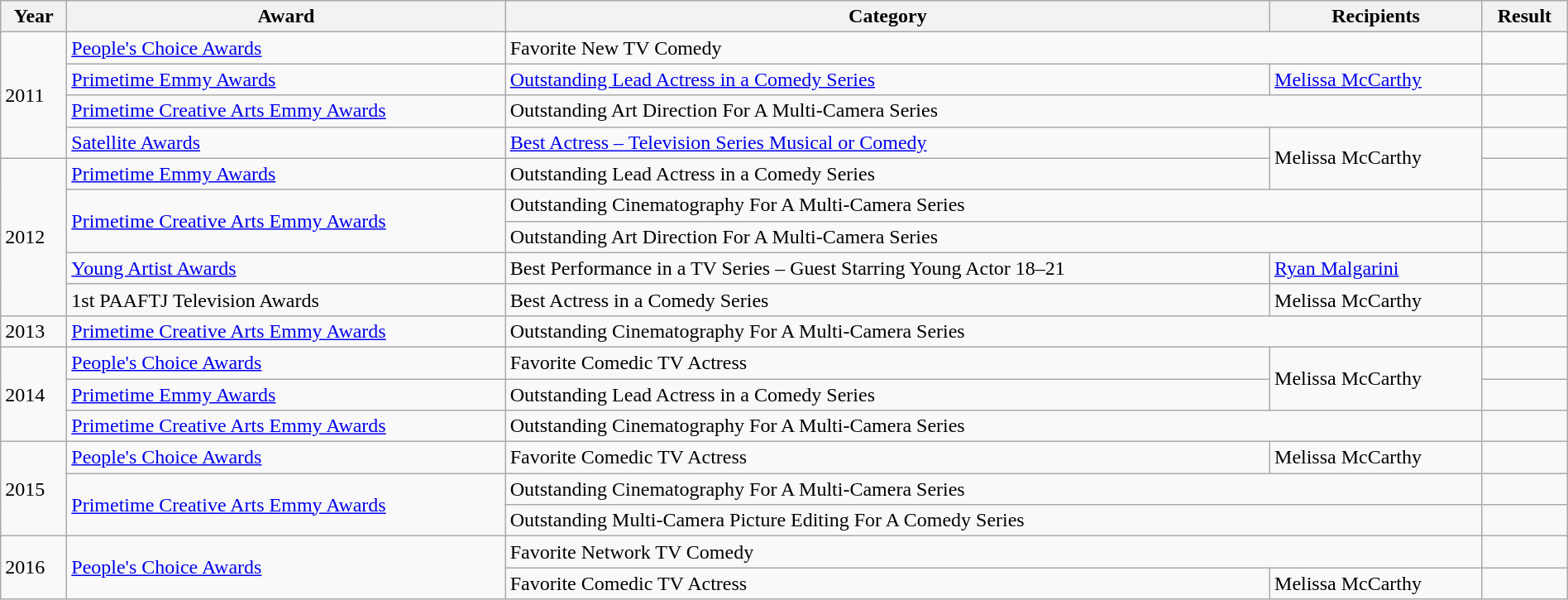<table class="wikitable sortable" style="width:100%;">
<tr>
<th>Year</th>
<th>Award</th>
<th>Category</th>
<th>Recipients</th>
<th>Result</th>
</tr>
<tr>
<td rowspan="4">2011</td>
<td><a href='#'>People's Choice Awards</a></td>
<td colspan="2">Favorite New TV Comedy</td>
<td></td>
</tr>
<tr>
<td><a href='#'>Primetime Emmy Awards</a></td>
<td><a href='#'>Outstanding Lead Actress in a Comedy Series</a></td>
<td><a href='#'>Melissa McCarthy</a></td>
<td></td>
</tr>
<tr>
<td><a href='#'>Primetime Creative Arts Emmy Awards</a></td>
<td colspan="2">Outstanding Art Direction For A Multi-Camera Series</td>
<td></td>
</tr>
<tr>
<td><a href='#'>Satellite Awards</a></td>
<td><a href='#'>Best Actress – Television Series Musical or Comedy</a></td>
<td rowspan="2">Melissa McCarthy</td>
<td></td>
</tr>
<tr>
<td rowspan="5">2012</td>
<td><a href='#'>Primetime Emmy Awards</a></td>
<td>Outstanding Lead Actress in a Comedy Series</td>
<td></td>
</tr>
<tr>
<td rowspan="2"><a href='#'>Primetime Creative Arts Emmy Awards</a></td>
<td colspan="2">Outstanding Cinematography For A Multi-Camera Series</td>
<td></td>
</tr>
<tr>
<td colspan="2">Outstanding Art Direction For A Multi-Camera Series</td>
<td></td>
</tr>
<tr>
<td><a href='#'>Young Artist Awards</a></td>
<td>Best Performance in a TV Series – Guest Starring Young Actor 18–21</td>
<td><a href='#'>Ryan Malgarini</a></td>
<td></td>
</tr>
<tr>
<td>1st PAAFTJ Television Awards</td>
<td>Best Actress in a Comedy Series</td>
<td>Melissa McCarthy</td>
<td></td>
</tr>
<tr>
<td>2013</td>
<td><a href='#'>Primetime Creative Arts Emmy Awards</a></td>
<td colspan="2">Outstanding Cinematography For A Multi-Camera Series</td>
<td></td>
</tr>
<tr>
<td rowspan="3">2014</td>
<td><a href='#'>People's Choice Awards</a></td>
<td>Favorite Comedic TV Actress</td>
<td rowspan="2">Melissa McCarthy</td>
<td></td>
</tr>
<tr>
<td><a href='#'>Primetime Emmy Awards</a></td>
<td>Outstanding Lead Actress in a Comedy Series</td>
<td></td>
</tr>
<tr>
<td><a href='#'>Primetime Creative Arts Emmy Awards</a></td>
<td colspan="2">Outstanding Cinematography For A Multi-Camera Series</td>
<td></td>
</tr>
<tr>
<td rowspan="3">2015</td>
<td><a href='#'>People's Choice Awards</a></td>
<td>Favorite Comedic TV Actress</td>
<td>Melissa McCarthy</td>
<td></td>
</tr>
<tr>
<td rowspan="2"><a href='#'>Primetime Creative Arts Emmy Awards</a></td>
<td colspan="2">Outstanding Cinematography For A Multi-Camera Series</td>
<td></td>
</tr>
<tr>
<td colspan="2">Outstanding Multi-Camera Picture Editing For A Comedy Series</td>
<td></td>
</tr>
<tr>
<td rowspan="2">2016</td>
<td rowspan="2"><a href='#'>People's Choice Awards</a></td>
<td colspan="2">Favorite Network TV Comedy</td>
<td></td>
</tr>
<tr>
<td>Favorite Comedic TV Actress</td>
<td>Melissa McCarthy</td>
<td></td>
</tr>
</table>
